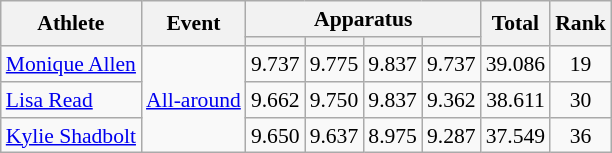<table class="wikitable" style="font-size:90%">
<tr>
<th rowspan=2>Athlete</th>
<th rowspan=2>Event</th>
<th colspan=4>Apparatus</th>
<th rowspan=2>Total</th>
<th rowspan=2>Rank</th>
</tr>
<tr style="font-size:95%">
<th></th>
<th></th>
<th></th>
<th></th>
</tr>
<tr align=center>
<td align=left><a href='#'>Monique Allen</a></td>
<td align=left rowspan=3><a href='#'>All-around</a></td>
<td>9.737</td>
<td>9.775</td>
<td>9.837</td>
<td>9.737</td>
<td>39.086</td>
<td>19</td>
</tr>
<tr align=center>
<td align=left><a href='#'>Lisa Read</a></td>
<td>9.662</td>
<td>9.750</td>
<td>9.837</td>
<td>9.362</td>
<td>38.611</td>
<td>30</td>
</tr>
<tr align=center>
<td align=left><a href='#'>Kylie Shadbolt</a></td>
<td>9.650</td>
<td>9.637</td>
<td>8.975</td>
<td>9.287</td>
<td>37.549</td>
<td>36</td>
</tr>
</table>
